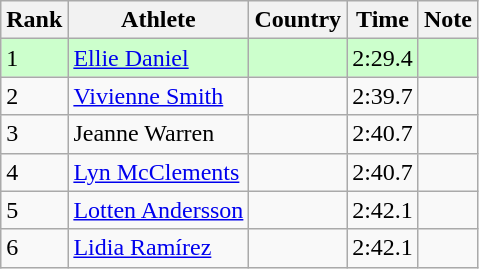<table class="wikitable sortable">
<tr>
<th>Rank</th>
<th>Athlete</th>
<th>Country</th>
<th>Time</th>
<th>Note</th>
</tr>
<tr bgcolor=#CCFFCC>
<td>1</td>
<td><a href='#'>Ellie Daniel</a></td>
<td></td>
<td>2:29.4</td>
<td></td>
</tr>
<tr>
<td>2</td>
<td><a href='#'>Vivienne Smith</a></td>
<td></td>
<td>2:39.7</td>
<td></td>
</tr>
<tr>
<td>3</td>
<td>Jeanne Warren</td>
<td></td>
<td>2:40.7</td>
<td></td>
</tr>
<tr>
<td>4</td>
<td><a href='#'>Lyn McClements</a></td>
<td></td>
<td>2:40.7</td>
<td></td>
</tr>
<tr>
<td>5</td>
<td><a href='#'>Lotten Andersson</a></td>
<td></td>
<td>2:42.1</td>
<td></td>
</tr>
<tr>
<td>6</td>
<td><a href='#'>Lidia Ramírez</a></td>
<td></td>
<td>2:42.1</td>
<td></td>
</tr>
</table>
